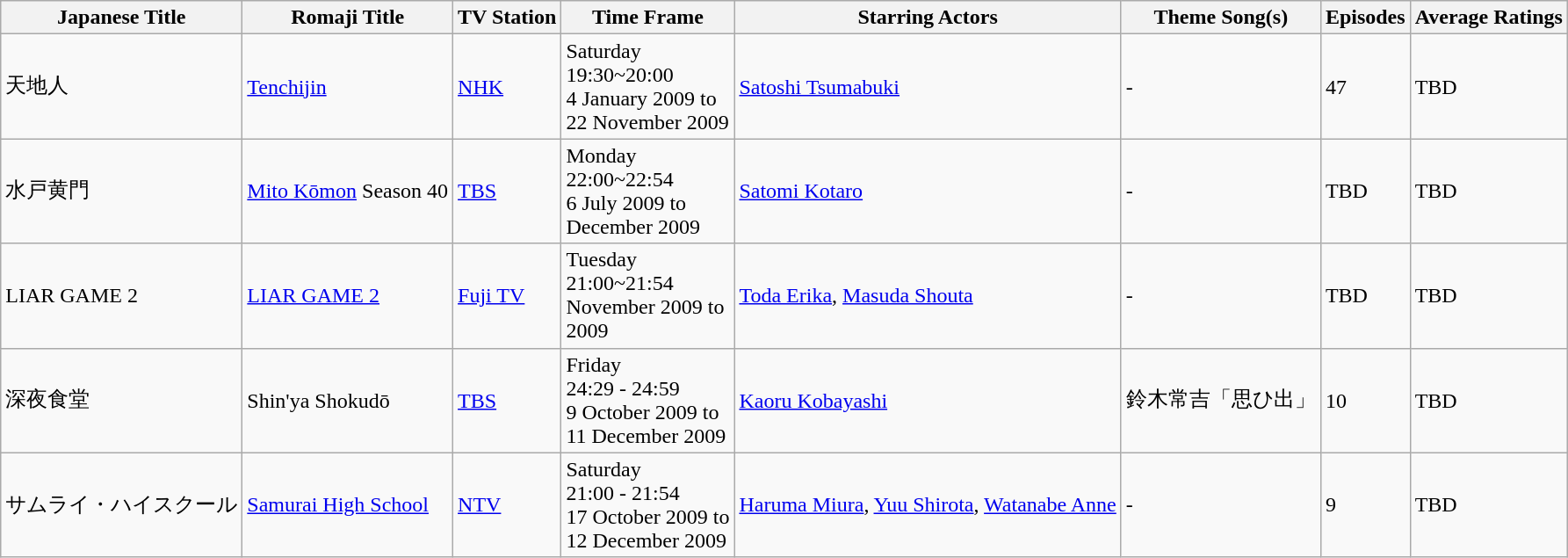<table class="wikitable">
<tr>
<th align="left">Japanese Title</th>
<th align="left">Romaji Title</th>
<th align="left">TV Station</th>
<th align="left">Time Frame</th>
<th align="left">Starring Actors</th>
<th align="left">Theme Song(s)</th>
<th align="left">Episodes</th>
<th align="left">Average Ratings</th>
</tr>
<tr>
<td align="left">天地人</td>
<td align="left"><a href='#'>Tenchijin</a></td>
<td align="left"><a href='#'>NHK</a></td>
<td align="left">Saturday <br>19:30~20:00<br>4 January 2009 to<br> 22 November 2009</td>
<td align="left"><a href='#'>Satoshi Tsumabuki</a></td>
<td align="left">-</td>
<td align="left">47</td>
<td align="left">TBD</td>
</tr>
<tr>
<td align="left">水戸黄門</td>
<td align="left"><a href='#'>Mito Kōmon</a> Season 40</td>
<td align="left"><a href='#'>TBS</a></td>
<td align="left">Monday <br>22:00~22:54<br>6 July 2009 to<br> December 2009</td>
<td align="left"><a href='#'>Satomi Kotaro</a></td>
<td align="left">-</td>
<td align="left">TBD</td>
<td align="left">TBD</td>
</tr>
<tr>
<td align="left">LIAR GAME 2</td>
<td align="left"><a href='#'>LIAR GAME 2</a></td>
<td align="left"><a href='#'>Fuji TV</a></td>
<td align="left">Tuesday <br>21:00~21:54<br>November 2009 to<br> 2009</td>
<td align="left"><a href='#'>Toda Erika</a>, <a href='#'>Masuda Shouta</a></td>
<td align="left">-</td>
<td align="left">TBD</td>
<td align="left">TBD</td>
</tr>
<tr>
<td align="left">深夜食堂</td>
<td align="left">Shin'ya Shokudō</td>
<td align="left"><a href='#'>TBS</a></td>
<td align="left">Friday <br>24:29 - 24:59<br>9 October 2009 to<br> 11 December 2009</td>
<td align="left"><a href='#'>Kaoru Kobayashi</a></td>
<td align="left">鈴木常吉「思ひ出」</td>
<td align="left">10</td>
<td align="left">TBD</td>
</tr>
<tr>
<td align="left">サムライ・ハイスクール</td>
<td align="left"><a href='#'>Samurai High School</a></td>
<td align="left"><a href='#'>NTV</a></td>
<td align="left">Saturday <br>21:00 - 21:54<br>17 October 2009 to<br> 12 December 2009</td>
<td align="left"><a href='#'>Haruma Miura</a>, <a href='#'>Yuu Shirota</a>, <a href='#'>Watanabe Anne</a></td>
<td align="left">-</td>
<td align="left">9</td>
<td align="left">TBD</td>
</tr>
</table>
